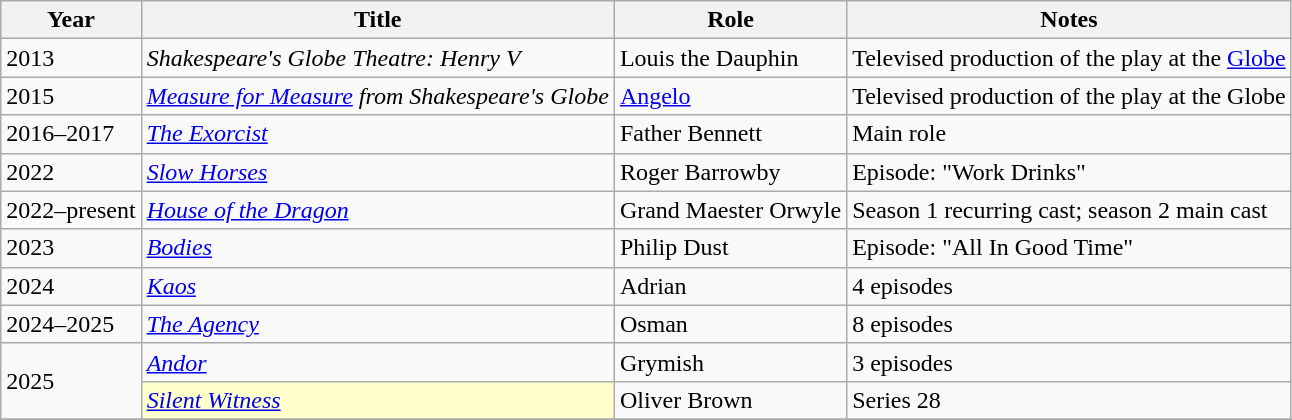<table class="wikitable">
<tr>
<th>Year</th>
<th>Title</th>
<th>Role</th>
<th>Notes</th>
</tr>
<tr>
<td>2013</td>
<td><em>Shakespeare's Globe Theatre: Henry V</em></td>
<td>Louis the Dauphin</td>
<td>Televised production of the play at the <a href='#'>Globe</a></td>
</tr>
<tr>
<td>2015</td>
<td><em><a href='#'>Measure for Measure</a> from Shakespeare's Globe</em></td>
<td><a href='#'>Angelo</a></td>
<td>Televised production of the play at the Globe</td>
</tr>
<tr>
<td>2016–2017</td>
<td><em><a href='#'>The Exorcist</a></em></td>
<td>Father Bennett</td>
<td>Main role</td>
</tr>
<tr>
<td>2022</td>
<td><em><a href='#'>Slow Horses</a></em></td>
<td>Roger Barrowby</td>
<td>Episode: "Work Drinks"</td>
</tr>
<tr>
<td>2022–present</td>
<td><em><a href='#'>House of the Dragon</a></em></td>
<td>Grand Maester Orwyle</td>
<td>Season 1 recurring cast; season 2 main cast</td>
</tr>
<tr>
<td>2023</td>
<td><em><a href='#'>Bodies</a></em></td>
<td>Philip Dust</td>
<td>Episode: "All In Good Time"</td>
</tr>
<tr>
<td>2024</td>
<td><em><a href='#'>Kaos</a></em></td>
<td>Adrian</td>
<td>4 episodes</td>
</tr>
<tr>
<td>2024–2025</td>
<td><em><a href='#'>The Agency</a></em></td>
<td>Osman</td>
<td>8 episodes</td>
</tr>
<tr>
<td rowspan="2">2025</td>
<td><em><a href='#'>Andor</a></em></td>
<td>Grymish</td>
<td>3 episodes</td>
</tr>
<tr>
<td style="background:#ffc;"><em><a href='#'>Silent Witness</a></em> </td>
<td>Oliver Brown</td>
<td>Series 28</td>
</tr>
<tr>
</tr>
</table>
